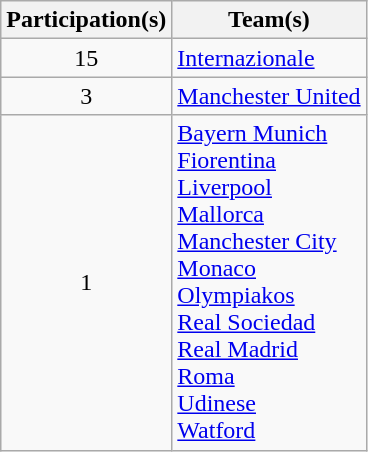<table class="wikitable">
<tr>
<th>Participation(s)</th>
<th>Team(s)</th>
</tr>
<tr>
<td align=center>15</td>
<td align=left> <a href='#'>Internazionale</a></td>
</tr>
<tr>
<td align=center>3</td>
<td align=left> <a href='#'>Manchester United</a></td>
</tr>
<tr>
<td align=center>1</td>
<td align=left> <a href='#'>Bayern Munich</a><br> <a href='#'>Fiorentina</a><br> <a href='#'>Liverpool</a><br> <a href='#'>Mallorca</a><br> <a href='#'>Manchester City</a><br> <a href='#'>Monaco</a><br> <a href='#'>Olympiakos</a><br> <a href='#'>Real Sociedad</a><br> <a href='#'>Real Madrid</a><br> <a href='#'>Roma</a><br> <a href='#'>Udinese</a><br> <a href='#'>Watford</a></td>
</tr>
</table>
